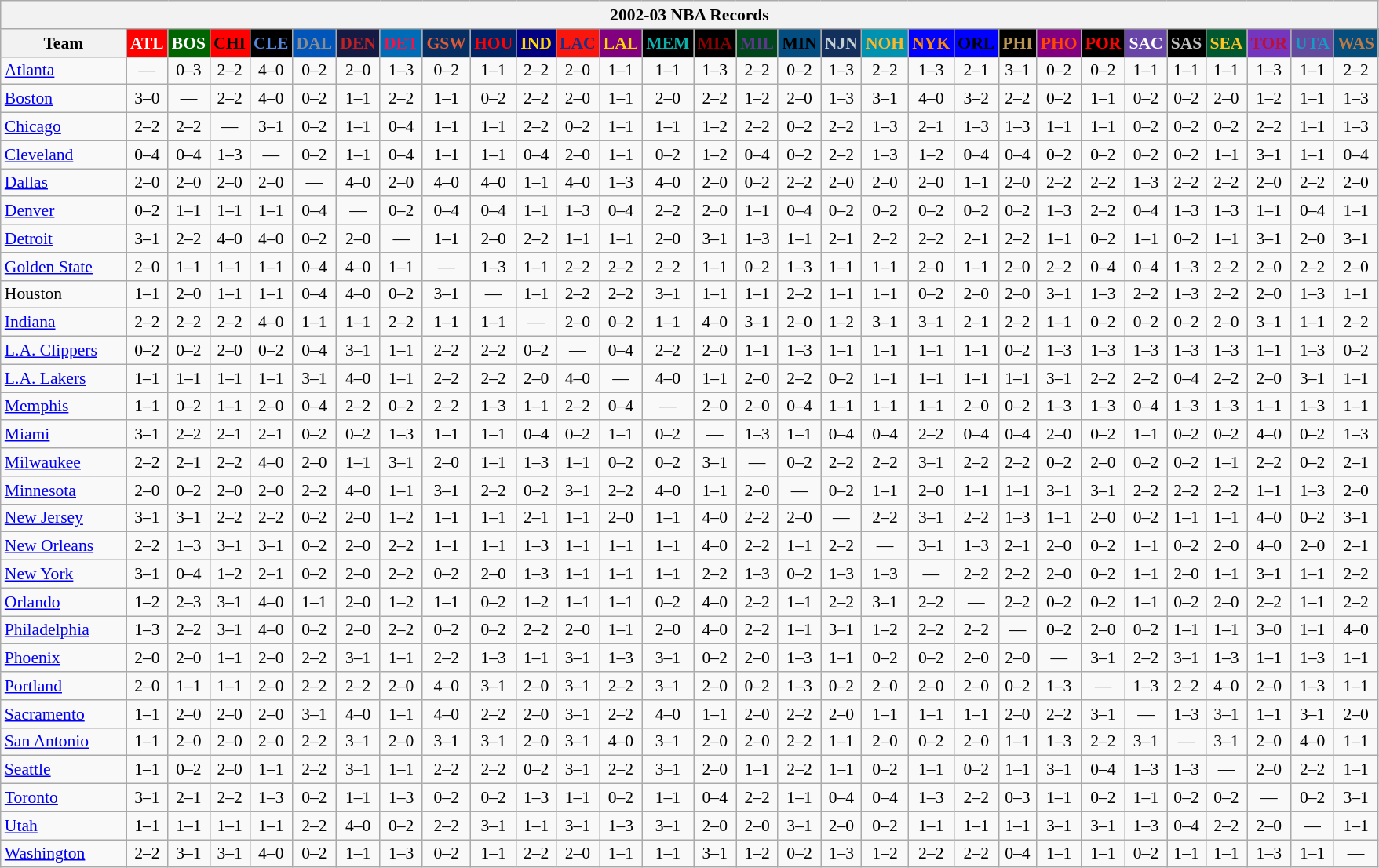<table class="wikitable" style="font-size:90%; text-align:center;">
<tr>
<th colspan=30>2002-03 NBA Records</th>
</tr>
<tr>
<th width=100>Team</th>
<th style="background:#FF0000;color:#FFFFFF;width=35">ATL</th>
<th style="background:#006400;color:#FFFFFF;width=35">BOS</th>
<th style="background:#FF0000;color:#000000;width=35">CHI</th>
<th style="background:#000000;color:#5787DC;width=35">CLE</th>
<th style="background:#0055BA;color:#898D8F;width=35">DAL</th>
<th style="background:#141A44;color:#BC2224;width=35">DEN</th>
<th style="background:#006BB7;color:#ED164B;width=35">DET</th>
<th style="background:#072E63;color:#DC5A34;width=35">GSW</th>
<th style="background:#002366;color:#FF0000;width=35">HOU</th>
<th style="background:#000080;color:#FFD700;width=35">IND</th>
<th style="background:#F9160D;color:#1A2E8B;width=35">LAC</th>
<th style="background:#800080;color:#FFD700;width=35">LAL</th>
<th style="background:#000000;color:#0CB2AC;width=35">MEM</th>
<th style="background:#000000;color:#8B0000;width=35">MIA</th>
<th style="background:#00471B;color:#5C378A;width=35">MIL</th>
<th style="background:#044D80;color:#000000;width=35">MIN</th>
<th style="background:#12305B;color:#C4CED4;width=35">NJN</th>
<th style="background:#0093B1;color:#FDB827;width=35">NOH</th>
<th style="background:#0000FF;color:#FF8C00;width=35">NYK</th>
<th style="background:#0000FF;color:#000000;width=35">ORL</th>
<th style="background:#000000;color:#BB9754;width=35">PHI</th>
<th style="background:#800080;color:#FF4500;width=35">PHO</th>
<th style="background:#000000;color:#FF0000;width=35">POR</th>
<th style="background:#6846A8;color:#FFFFFF;width=35">SAC</th>
<th style="background:#000000;color:#C0C0C0;width=35">SAS</th>
<th style="background:#005831;color:#FFC322;width=35">SEA</th>
<th style="background:#7436BF;color:#BE0F34;width=35">TOR</th>
<th style="background:#644A9C;color:#149BC7;width=35">UTA</th>
<th style="background:#044D7D;color:#BC7A44;width=35">WAS</th>
</tr>
<tr>
<td style="text-align:left;"><a href='#'>Atlanta</a></td>
<td>—</td>
<td>0–3</td>
<td>2–2</td>
<td>4–0</td>
<td>0–2</td>
<td>2–0</td>
<td>1–3</td>
<td>0–2</td>
<td>1–1</td>
<td>2–2</td>
<td>2–0</td>
<td>1–1</td>
<td>1–1</td>
<td>1–3</td>
<td>2–2</td>
<td>0–2</td>
<td>1–3</td>
<td>2–2</td>
<td>1–3</td>
<td>2–1</td>
<td>3–1</td>
<td>0–2</td>
<td>0–2</td>
<td>1–1</td>
<td>1–1</td>
<td>1–1</td>
<td>1–3</td>
<td>1–1</td>
<td>2–2</td>
</tr>
<tr>
<td style="text-align:left;"><a href='#'>Boston</a></td>
<td>3–0</td>
<td>—</td>
<td>2–2</td>
<td>4–0</td>
<td>0–2</td>
<td>1–1</td>
<td>2–2</td>
<td>1–1</td>
<td>0–2</td>
<td>2–2</td>
<td>2–0</td>
<td>1–1</td>
<td>2–0</td>
<td>2–2</td>
<td>1–2</td>
<td>2–0</td>
<td>1–3</td>
<td>3–1</td>
<td>4–0</td>
<td>3–2</td>
<td>2–2</td>
<td>0–2</td>
<td>1–1</td>
<td>0–2</td>
<td>0–2</td>
<td>2–0</td>
<td>1–2</td>
<td>1–1</td>
<td>1–3</td>
</tr>
<tr>
<td style="text-align:left;"><a href='#'>Chicago</a></td>
<td>2–2</td>
<td>2–2</td>
<td>—</td>
<td>3–1</td>
<td>0–2</td>
<td>1–1</td>
<td>0–4</td>
<td>1–1</td>
<td>1–1</td>
<td>2–2</td>
<td>0–2</td>
<td>1–1</td>
<td>1–1</td>
<td>1–2</td>
<td>2–2</td>
<td>0–2</td>
<td>2–2</td>
<td>1–3</td>
<td>2–1</td>
<td>1–3</td>
<td>1–3</td>
<td>1–1</td>
<td>1–1</td>
<td>0–2</td>
<td>0–2</td>
<td>0–2</td>
<td>2–2</td>
<td>1–1</td>
<td>1–3</td>
</tr>
<tr>
<td style="text-align:left;"><a href='#'>Cleveland</a></td>
<td>0–4</td>
<td>0–4</td>
<td>1–3</td>
<td>—</td>
<td>0–2</td>
<td>1–1</td>
<td>0–4</td>
<td>1–1</td>
<td>1–1</td>
<td>0–4</td>
<td>2–0</td>
<td>1–1</td>
<td>0–2</td>
<td>1–2</td>
<td>0–4</td>
<td>0–2</td>
<td>2–2</td>
<td>1–3</td>
<td>1–2</td>
<td>0–4</td>
<td>0–4</td>
<td>0–2</td>
<td>0–2</td>
<td>0–2</td>
<td>0–2</td>
<td>1–1</td>
<td>3–1</td>
<td>1–1</td>
<td>0–4</td>
</tr>
<tr>
<td style="text-align:left;"><a href='#'>Dallas</a></td>
<td>2–0</td>
<td>2–0</td>
<td>2–0</td>
<td>2–0</td>
<td>—</td>
<td>4–0</td>
<td>2–0</td>
<td>4–0</td>
<td>4–0</td>
<td>1–1</td>
<td>4–0</td>
<td>1–3</td>
<td>4–0</td>
<td>2–0</td>
<td>0–2</td>
<td>2–2</td>
<td>2–0</td>
<td>2–0</td>
<td>2–0</td>
<td>1–1</td>
<td>2–0</td>
<td>2–2</td>
<td>2–2</td>
<td>1–3</td>
<td>2–2</td>
<td>2–2</td>
<td>2–0</td>
<td>2–2</td>
<td>2–0</td>
</tr>
<tr>
<td style="text-align:left;"><a href='#'>Denver</a></td>
<td>0–2</td>
<td>1–1</td>
<td>1–1</td>
<td>1–1</td>
<td>0–4</td>
<td>—</td>
<td>0–2</td>
<td>0–4</td>
<td>0–4</td>
<td>1–1</td>
<td>1–3</td>
<td>0–4</td>
<td>2–2</td>
<td>2–0</td>
<td>1–1</td>
<td>0–4</td>
<td>0–2</td>
<td>0–2</td>
<td>0–2</td>
<td>0–2</td>
<td>0–2</td>
<td>1–3</td>
<td>2–2</td>
<td>0–4</td>
<td>1–3</td>
<td>1–3</td>
<td>1–1</td>
<td>0–4</td>
<td>1–1</td>
</tr>
<tr>
<td style="text-align:left;"><a href='#'>Detroit</a></td>
<td>3–1</td>
<td>2–2</td>
<td>4–0</td>
<td>4–0</td>
<td>0–2</td>
<td>2–0</td>
<td>—</td>
<td>1–1</td>
<td>2–0</td>
<td>2–2</td>
<td>1–1</td>
<td>1–1</td>
<td>2–0</td>
<td>3–1</td>
<td>1–3</td>
<td>1–1</td>
<td>2–1</td>
<td>2–2</td>
<td>2–2</td>
<td>2–1</td>
<td>2–2</td>
<td>1–1</td>
<td>0–2</td>
<td>1–1</td>
<td>0–2</td>
<td>1–1</td>
<td>3–1</td>
<td>2–0</td>
<td>3–1</td>
</tr>
<tr>
<td style="text-align:left;"><a href='#'>Golden State</a></td>
<td>2–0</td>
<td>1–1</td>
<td>1–1</td>
<td>1–1</td>
<td>0–4</td>
<td>4–0</td>
<td>1–1</td>
<td>—</td>
<td>1–3</td>
<td>1–1</td>
<td>2–2</td>
<td>2–2</td>
<td>2–2</td>
<td>1–1</td>
<td>0–2</td>
<td>1–3</td>
<td>1–1</td>
<td>1–1</td>
<td>2–0</td>
<td>1–1</td>
<td>2–0</td>
<td>2–2</td>
<td>0–4</td>
<td>0–4</td>
<td>1–3</td>
<td>2–2</td>
<td>2–0</td>
<td>2–2</td>
<td>2–0</td>
</tr>
<tr>
<td style="text-align:left;">Houston</td>
<td>1–1</td>
<td>2–0</td>
<td>1–1</td>
<td>1–1</td>
<td>0–4</td>
<td>4–0</td>
<td>0–2</td>
<td>3–1</td>
<td>—</td>
<td>1–1</td>
<td>2–2</td>
<td>2–2</td>
<td>3–1</td>
<td>1–1</td>
<td>1–1</td>
<td>2–2</td>
<td>1–1</td>
<td>1–1</td>
<td>0–2</td>
<td>2–0</td>
<td>2–0</td>
<td>3–1</td>
<td>1–3</td>
<td>2–2</td>
<td>1–3</td>
<td>2–2</td>
<td>2–0</td>
<td>1–3</td>
<td>1–1</td>
</tr>
<tr>
<td style="text-align:left;"><a href='#'>Indiana</a></td>
<td>2–2</td>
<td>2–2</td>
<td>2–2</td>
<td>4–0</td>
<td>1–1</td>
<td>1–1</td>
<td>2–2</td>
<td>1–1</td>
<td>1–1</td>
<td>—</td>
<td>2–0</td>
<td>0–2</td>
<td>1–1</td>
<td>4–0</td>
<td>3–1</td>
<td>2–0</td>
<td>1–2</td>
<td>3–1</td>
<td>3–1</td>
<td>2–1</td>
<td>2–2</td>
<td>1–1</td>
<td>0–2</td>
<td>0–2</td>
<td>0–2</td>
<td>2–0</td>
<td>3–1</td>
<td>1–1</td>
<td>2–2</td>
</tr>
<tr>
<td style="text-align:left;"><a href='#'>L.A. Clippers</a></td>
<td>0–2</td>
<td>0–2</td>
<td>2–0</td>
<td>0–2</td>
<td>0–4</td>
<td>3–1</td>
<td>1–1</td>
<td>2–2</td>
<td>2–2</td>
<td>0–2</td>
<td>—</td>
<td>0–4</td>
<td>2–2</td>
<td>2–0</td>
<td>1–1</td>
<td>1–3</td>
<td>1–1</td>
<td>1–1</td>
<td>1–1</td>
<td>1–1</td>
<td>0–2</td>
<td>1–3</td>
<td>1–3</td>
<td>1–3</td>
<td>1–3</td>
<td>1–3</td>
<td>1–1</td>
<td>1–3</td>
<td>0–2</td>
</tr>
<tr>
<td style="text-align:left;"><a href='#'>L.A. Lakers</a></td>
<td>1–1</td>
<td>1–1</td>
<td>1–1</td>
<td>1–1</td>
<td>3–1</td>
<td>4–0</td>
<td>1–1</td>
<td>2–2</td>
<td>2–2</td>
<td>2–0</td>
<td>4–0</td>
<td>—</td>
<td>4–0</td>
<td>1–1</td>
<td>2–0</td>
<td>2–2</td>
<td>0–2</td>
<td>1–1</td>
<td>1–1</td>
<td>1–1</td>
<td>1–1</td>
<td>3–1</td>
<td>2–2</td>
<td>2–2</td>
<td>0–4</td>
<td>2–2</td>
<td>2–0</td>
<td>3–1</td>
<td>1–1</td>
</tr>
<tr>
<td style="text-align:left;"><a href='#'>Memphis</a></td>
<td>1–1</td>
<td>0–2</td>
<td>1–1</td>
<td>2–0</td>
<td>0–4</td>
<td>2–2</td>
<td>0–2</td>
<td>2–2</td>
<td>1–3</td>
<td>1–1</td>
<td>2–2</td>
<td>0–4</td>
<td>—</td>
<td>2–0</td>
<td>2–0</td>
<td>0–4</td>
<td>1–1</td>
<td>1–1</td>
<td>1–1</td>
<td>2–0</td>
<td>0–2</td>
<td>1–3</td>
<td>1–3</td>
<td>0–4</td>
<td>1–3</td>
<td>1–3</td>
<td>1–1</td>
<td>1–3</td>
<td>1–1</td>
</tr>
<tr>
<td style="text-align:left;"><a href='#'>Miami</a></td>
<td>3–1</td>
<td>2–2</td>
<td>2–1</td>
<td>2–1</td>
<td>0–2</td>
<td>0–2</td>
<td>1–3</td>
<td>1–1</td>
<td>1–1</td>
<td>0–4</td>
<td>0–2</td>
<td>1–1</td>
<td>0–2</td>
<td>—</td>
<td>1–3</td>
<td>1–1</td>
<td>0–4</td>
<td>0–4</td>
<td>2–2</td>
<td>0–4</td>
<td>0–4</td>
<td>2–0</td>
<td>0–2</td>
<td>1–1</td>
<td>0–2</td>
<td>0–2</td>
<td>4–0</td>
<td>0–2</td>
<td>1–3</td>
</tr>
<tr>
<td style="text-align:left;"><a href='#'>Milwaukee</a></td>
<td>2–2</td>
<td>2–1</td>
<td>2–2</td>
<td>4–0</td>
<td>2–0</td>
<td>1–1</td>
<td>3–1</td>
<td>2–0</td>
<td>1–1</td>
<td>1–3</td>
<td>1–1</td>
<td>0–2</td>
<td>0–2</td>
<td>3–1</td>
<td>—</td>
<td>0–2</td>
<td>2–2</td>
<td>2–2</td>
<td>3–1</td>
<td>2–2</td>
<td>2–2</td>
<td>0–2</td>
<td>2–0</td>
<td>0–2</td>
<td>0–2</td>
<td>1–1</td>
<td>2–2</td>
<td>0–2</td>
<td>2–1</td>
</tr>
<tr>
<td style="text-align:left;"><a href='#'>Minnesota</a></td>
<td>2–0</td>
<td>0–2</td>
<td>2–0</td>
<td>2–0</td>
<td>2–2</td>
<td>4–0</td>
<td>1–1</td>
<td>3–1</td>
<td>2–2</td>
<td>0–2</td>
<td>3–1</td>
<td>2–2</td>
<td>4–0</td>
<td>1–1</td>
<td>2–0</td>
<td>—</td>
<td>0–2</td>
<td>1–1</td>
<td>2–0</td>
<td>1–1</td>
<td>1–1</td>
<td>3–1</td>
<td>3–1</td>
<td>2–2</td>
<td>2–2</td>
<td>2–2</td>
<td>1–1</td>
<td>1–3</td>
<td>2–0</td>
</tr>
<tr>
<td style="text-align:left;"><a href='#'>New Jersey</a></td>
<td>3–1</td>
<td>3–1</td>
<td>2–2</td>
<td>2–2</td>
<td>0–2</td>
<td>2–0</td>
<td>1–2</td>
<td>1–1</td>
<td>1–1</td>
<td>2–1</td>
<td>1–1</td>
<td>2–0</td>
<td>1–1</td>
<td>4–0</td>
<td>2–2</td>
<td>2–0</td>
<td>—</td>
<td>2–2</td>
<td>3–1</td>
<td>2–2</td>
<td>1–3</td>
<td>1–1</td>
<td>2–0</td>
<td>0–2</td>
<td>1–1</td>
<td>1–1</td>
<td>4–0</td>
<td>0–2</td>
<td>3–1</td>
</tr>
<tr>
<td style="text-align:left;"><a href='#'>New Orleans</a></td>
<td>2–2</td>
<td>1–3</td>
<td>3–1</td>
<td>3–1</td>
<td>0–2</td>
<td>2–0</td>
<td>2–2</td>
<td>1–1</td>
<td>1–1</td>
<td>1–3</td>
<td>1–1</td>
<td>1–1</td>
<td>1–1</td>
<td>4–0</td>
<td>2–2</td>
<td>1–1</td>
<td>2–2</td>
<td>—</td>
<td>3–1</td>
<td>1–3</td>
<td>2–1</td>
<td>2–0</td>
<td>0–2</td>
<td>1–1</td>
<td>0–2</td>
<td>2–0</td>
<td>4–0</td>
<td>2–0</td>
<td>2–1</td>
</tr>
<tr>
<td style="text-align:left;"><a href='#'>New York</a></td>
<td>3–1</td>
<td>0–4</td>
<td>1–2</td>
<td>2–1</td>
<td>0–2</td>
<td>2–0</td>
<td>2–2</td>
<td>0–2</td>
<td>2–0</td>
<td>1–3</td>
<td>1–1</td>
<td>1–1</td>
<td>1–1</td>
<td>2–2</td>
<td>1–3</td>
<td>0–2</td>
<td>1–3</td>
<td>1–3</td>
<td>—</td>
<td>2–2</td>
<td>2–2</td>
<td>2–0</td>
<td>0–2</td>
<td>1–1</td>
<td>2–0</td>
<td>1–1</td>
<td>3–1</td>
<td>1–1</td>
<td>2–2</td>
</tr>
<tr>
<td style="text-align:left;"><a href='#'>Orlando</a></td>
<td>1–2</td>
<td>2–3</td>
<td>3–1</td>
<td>4–0</td>
<td>1–1</td>
<td>2–0</td>
<td>1–2</td>
<td>1–1</td>
<td>0–2</td>
<td>1–2</td>
<td>1–1</td>
<td>1–1</td>
<td>0–2</td>
<td>4–0</td>
<td>2–2</td>
<td>1–1</td>
<td>2–2</td>
<td>3–1</td>
<td>2–2</td>
<td>—</td>
<td>2–2</td>
<td>0–2</td>
<td>0–2</td>
<td>1–1</td>
<td>0–2</td>
<td>2–0</td>
<td>2–2</td>
<td>1–1</td>
<td>2–2</td>
</tr>
<tr>
<td style="text-align:left;"><a href='#'>Philadelphia</a></td>
<td>1–3</td>
<td>2–2</td>
<td>3–1</td>
<td>4–0</td>
<td>0–2</td>
<td>2–0</td>
<td>2–2</td>
<td>0–2</td>
<td>0–2</td>
<td>2–2</td>
<td>2–0</td>
<td>1–1</td>
<td>2–0</td>
<td>4–0</td>
<td>2–2</td>
<td>1–1</td>
<td>3–1</td>
<td>1–2</td>
<td>2–2</td>
<td>2–2</td>
<td>—</td>
<td>0–2</td>
<td>2–0</td>
<td>0–2</td>
<td>1–1</td>
<td>1–1</td>
<td>3–0</td>
<td>1–1</td>
<td>4–0</td>
</tr>
<tr>
<td style="text-align:left;"><a href='#'>Phoenix</a></td>
<td>2–0</td>
<td>2–0</td>
<td>1–1</td>
<td>2–0</td>
<td>2–2</td>
<td>3–1</td>
<td>1–1</td>
<td>2–2</td>
<td>1–3</td>
<td>1–1</td>
<td>3–1</td>
<td>1–3</td>
<td>3–1</td>
<td>0–2</td>
<td>2–0</td>
<td>1–3</td>
<td>1–1</td>
<td>0–2</td>
<td>0–2</td>
<td>2–0</td>
<td>2–0</td>
<td>—</td>
<td>3–1</td>
<td>2–2</td>
<td>3–1</td>
<td>1–3</td>
<td>1–1</td>
<td>1–3</td>
<td>1–1</td>
</tr>
<tr>
<td style="text-align:left;"><a href='#'>Portland</a></td>
<td>2–0</td>
<td>1–1</td>
<td>1–1</td>
<td>2–0</td>
<td>2–2</td>
<td>2–2</td>
<td>2–0</td>
<td>4–0</td>
<td>3–1</td>
<td>2–0</td>
<td>3–1</td>
<td>2–2</td>
<td>3–1</td>
<td>2–0</td>
<td>0–2</td>
<td>1–3</td>
<td>0–2</td>
<td>2–0</td>
<td>2–0</td>
<td>2–0</td>
<td>0–2</td>
<td>1–3</td>
<td>—</td>
<td>1–3</td>
<td>2–2</td>
<td>4–0</td>
<td>2–0</td>
<td>1–3</td>
<td>1–1</td>
</tr>
<tr>
<td style="text-align:left;"><a href='#'>Sacramento</a></td>
<td>1–1</td>
<td>2–0</td>
<td>2–0</td>
<td>2–0</td>
<td>3–1</td>
<td>4–0</td>
<td>1–1</td>
<td>4–0</td>
<td>2–2</td>
<td>2–0</td>
<td>3–1</td>
<td>2–2</td>
<td>4–0</td>
<td>1–1</td>
<td>2–0</td>
<td>2–2</td>
<td>2–0</td>
<td>1–1</td>
<td>1–1</td>
<td>1–1</td>
<td>2–0</td>
<td>2–2</td>
<td>3–1</td>
<td>—</td>
<td>1–3</td>
<td>3–1</td>
<td>1–1</td>
<td>3–1</td>
<td>2–0</td>
</tr>
<tr>
<td style="text-align:left;"><a href='#'>San Antonio</a></td>
<td>1–1</td>
<td>2–0</td>
<td>2–0</td>
<td>2–0</td>
<td>2–2</td>
<td>3–1</td>
<td>2–0</td>
<td>3–1</td>
<td>3–1</td>
<td>2–0</td>
<td>3–1</td>
<td>4–0</td>
<td>3–1</td>
<td>2–0</td>
<td>2–0</td>
<td>2–2</td>
<td>1–1</td>
<td>2–0</td>
<td>0–2</td>
<td>2–0</td>
<td>1–1</td>
<td>1–3</td>
<td>2–2</td>
<td>3–1</td>
<td>—</td>
<td>3–1</td>
<td>2–0</td>
<td>4–0</td>
<td>1–1</td>
</tr>
<tr>
<td style="text-align:left;"><a href='#'>Seattle</a></td>
<td>1–1</td>
<td>0–2</td>
<td>2–0</td>
<td>1–1</td>
<td>2–2</td>
<td>3–1</td>
<td>1–1</td>
<td>2–2</td>
<td>2–2</td>
<td>0–2</td>
<td>3–1</td>
<td>2–2</td>
<td>3–1</td>
<td>2–0</td>
<td>1–1</td>
<td>2–2</td>
<td>1–1</td>
<td>0–2</td>
<td>1–1</td>
<td>0–2</td>
<td>1–1</td>
<td>3–1</td>
<td>0–4</td>
<td>1–3</td>
<td>1–3</td>
<td>—</td>
<td>2–0</td>
<td>2–2</td>
<td>1–1</td>
</tr>
<tr>
<td style="text-align:left;"><a href='#'>Toronto</a></td>
<td>3–1</td>
<td>2–1</td>
<td>2–2</td>
<td>1–3</td>
<td>0–2</td>
<td>1–1</td>
<td>1–3</td>
<td>0–2</td>
<td>0–2</td>
<td>1–3</td>
<td>1–1</td>
<td>0–2</td>
<td>1–1</td>
<td>0–4</td>
<td>2–2</td>
<td>1–1</td>
<td>0–4</td>
<td>0–4</td>
<td>1–3</td>
<td>2–2</td>
<td>0–3</td>
<td>1–1</td>
<td>0–2</td>
<td>1–1</td>
<td>0–2</td>
<td>0–2</td>
<td>—</td>
<td>0–2</td>
<td>3–1</td>
</tr>
<tr>
<td style="text-align:left;"><a href='#'>Utah</a></td>
<td>1–1</td>
<td>1–1</td>
<td>1–1</td>
<td>1–1</td>
<td>2–2</td>
<td>4–0</td>
<td>0–2</td>
<td>2–2</td>
<td>3–1</td>
<td>1–1</td>
<td>3–1</td>
<td>1–3</td>
<td>3–1</td>
<td>2–0</td>
<td>2–0</td>
<td>3–1</td>
<td>2–0</td>
<td>0–2</td>
<td>1–1</td>
<td>1–1</td>
<td>1–1</td>
<td>3–1</td>
<td>3–1</td>
<td>1–3</td>
<td>0–4</td>
<td>2–2</td>
<td>2–0</td>
<td>—</td>
<td>1–1</td>
</tr>
<tr>
<td style="text-align:left;"><a href='#'>Washington</a></td>
<td>2–2</td>
<td>3–1</td>
<td>3–1</td>
<td>4–0</td>
<td>0–2</td>
<td>1–1</td>
<td>1–3</td>
<td>0–2</td>
<td>1–1</td>
<td>2–2</td>
<td>2–0</td>
<td>1–1</td>
<td>1–1</td>
<td>3–1</td>
<td>1–2</td>
<td>0–2</td>
<td>1–3</td>
<td>1–2</td>
<td>2–2</td>
<td>2–2</td>
<td>0–4</td>
<td>1–1</td>
<td>1–1</td>
<td>0–2</td>
<td>1–1</td>
<td>1–1</td>
<td>1–3</td>
<td>1–1</td>
<td>—</td>
</tr>
</table>
